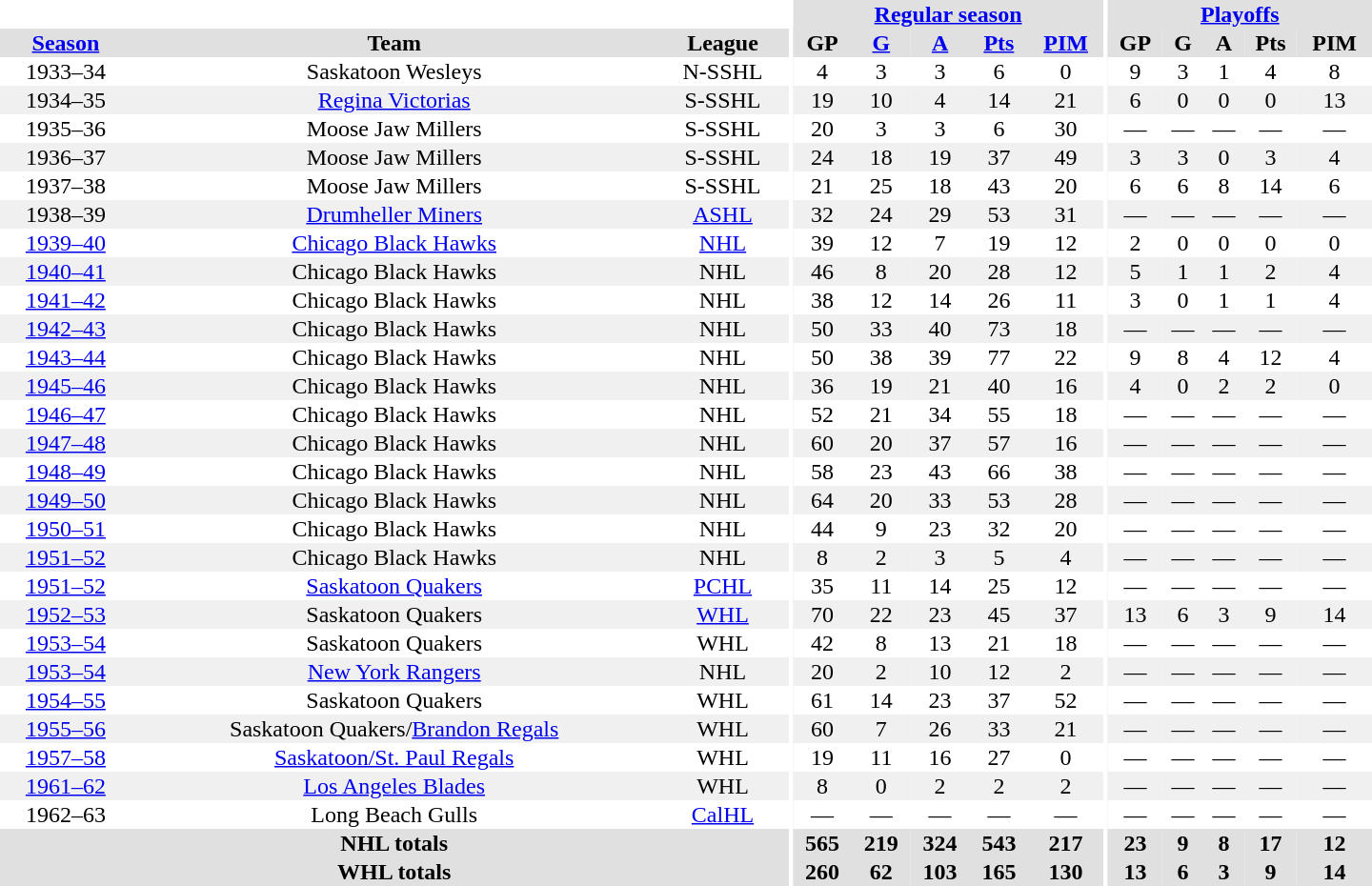<table border="0" cellpadding="1" cellspacing="0" style="text-align:center; width:60em">
<tr bgcolor="#e0e0e0">
<th colspan="3" bgcolor="#ffffff"></th>
<th rowspan="101" bgcolor="#ffffff"></th>
<th colspan="5"><a href='#'>Regular season</a></th>
<th rowspan="101" bgcolor="#ffffff"></th>
<th colspan="5"><a href='#'>Playoffs</a></th>
</tr>
<tr bgcolor="#e0e0e0">
<th><a href='#'>Season</a></th>
<th>Team</th>
<th>League</th>
<th>GP</th>
<th><a href='#'>G</a></th>
<th><a href='#'>A</a></th>
<th><a href='#'>Pts</a></th>
<th><a href='#'>PIM</a></th>
<th>GP</th>
<th>G</th>
<th>A</th>
<th>Pts</th>
<th>PIM</th>
</tr>
<tr>
<td>1933–34</td>
<td>Saskatoon Wesleys</td>
<td>N-SSHL</td>
<td>4</td>
<td>3</td>
<td>3</td>
<td>6</td>
<td>0</td>
<td>9</td>
<td>3</td>
<td>1</td>
<td>4</td>
<td>8</td>
</tr>
<tr bgcolor="#f0f0f0">
<td>1934–35</td>
<td><a href='#'>Regina Victorias</a></td>
<td>S-SSHL</td>
<td>19</td>
<td>10</td>
<td>4</td>
<td>14</td>
<td>21</td>
<td>6</td>
<td>0</td>
<td>0</td>
<td>0</td>
<td>13</td>
</tr>
<tr>
<td>1935–36</td>
<td>Moose Jaw Millers</td>
<td>S-SSHL</td>
<td>20</td>
<td>3</td>
<td>3</td>
<td>6</td>
<td>30</td>
<td>—</td>
<td>—</td>
<td>—</td>
<td>—</td>
<td>—</td>
</tr>
<tr bgcolor="#f0f0f0">
<td>1936–37</td>
<td>Moose Jaw Millers</td>
<td>S-SSHL</td>
<td>24</td>
<td>18</td>
<td>19</td>
<td>37</td>
<td>49</td>
<td>3</td>
<td>3</td>
<td>0</td>
<td>3</td>
<td>4</td>
</tr>
<tr>
<td>1937–38</td>
<td>Moose Jaw Millers</td>
<td>S-SSHL</td>
<td>21</td>
<td>25</td>
<td>18</td>
<td>43</td>
<td>20</td>
<td>6</td>
<td>6</td>
<td>8</td>
<td>14</td>
<td>6</td>
</tr>
<tr bgcolor="#f0f0f0">
<td>1938–39</td>
<td><a href='#'>Drumheller Miners</a></td>
<td><a href='#'>ASHL</a></td>
<td>32</td>
<td>24</td>
<td>29</td>
<td>53</td>
<td>31</td>
<td>—</td>
<td>—</td>
<td>—</td>
<td>—</td>
<td>—</td>
</tr>
<tr>
<td><a href='#'>1939–40</a></td>
<td><a href='#'>Chicago Black Hawks</a></td>
<td><a href='#'>NHL</a></td>
<td>39</td>
<td>12</td>
<td>7</td>
<td>19</td>
<td>12</td>
<td>2</td>
<td>0</td>
<td>0</td>
<td>0</td>
<td>0</td>
</tr>
<tr bgcolor="#f0f0f0">
<td><a href='#'>1940–41</a></td>
<td>Chicago Black Hawks</td>
<td>NHL</td>
<td>46</td>
<td>8</td>
<td>20</td>
<td>28</td>
<td>12</td>
<td>5</td>
<td>1</td>
<td>1</td>
<td>2</td>
<td>4</td>
</tr>
<tr>
<td><a href='#'>1941–42</a></td>
<td>Chicago Black Hawks</td>
<td>NHL</td>
<td>38</td>
<td>12</td>
<td>14</td>
<td>26</td>
<td>11</td>
<td>3</td>
<td>0</td>
<td>1</td>
<td>1</td>
<td>4</td>
</tr>
<tr bgcolor="#f0f0f0">
<td><a href='#'>1942–43</a></td>
<td>Chicago Black Hawks</td>
<td>NHL</td>
<td>50</td>
<td>33</td>
<td>40</td>
<td>73</td>
<td>18</td>
<td>—</td>
<td>—</td>
<td>—</td>
<td>—</td>
<td>—</td>
</tr>
<tr>
<td><a href='#'>1943–44</a></td>
<td>Chicago Black Hawks</td>
<td>NHL</td>
<td>50</td>
<td>38</td>
<td>39</td>
<td>77</td>
<td>22</td>
<td>9</td>
<td>8</td>
<td>4</td>
<td>12</td>
<td>4</td>
</tr>
<tr bgcolor="#f0f0f0">
<td><a href='#'>1945–46</a></td>
<td>Chicago Black Hawks</td>
<td>NHL</td>
<td>36</td>
<td>19</td>
<td>21</td>
<td>40</td>
<td>16</td>
<td>4</td>
<td>0</td>
<td>2</td>
<td>2</td>
<td>0</td>
</tr>
<tr>
<td><a href='#'>1946–47</a></td>
<td>Chicago Black Hawks</td>
<td>NHL</td>
<td>52</td>
<td>21</td>
<td>34</td>
<td>55</td>
<td>18</td>
<td>—</td>
<td>—</td>
<td>—</td>
<td>—</td>
<td>—</td>
</tr>
<tr bgcolor="#f0f0f0">
<td><a href='#'>1947–48</a></td>
<td>Chicago Black Hawks</td>
<td>NHL</td>
<td>60</td>
<td>20</td>
<td>37</td>
<td>57</td>
<td>16</td>
<td>—</td>
<td>—</td>
<td>—</td>
<td>—</td>
<td>—</td>
</tr>
<tr>
<td><a href='#'>1948–49</a></td>
<td>Chicago Black Hawks</td>
<td>NHL</td>
<td>58</td>
<td>23</td>
<td>43</td>
<td>66</td>
<td>38</td>
<td>—</td>
<td>—</td>
<td>—</td>
<td>—</td>
<td>—</td>
</tr>
<tr bgcolor="#f0f0f0">
<td><a href='#'>1949–50</a></td>
<td>Chicago Black Hawks</td>
<td>NHL</td>
<td>64</td>
<td>20</td>
<td>33</td>
<td>53</td>
<td>28</td>
<td>—</td>
<td>—</td>
<td>—</td>
<td>—</td>
<td>—</td>
</tr>
<tr>
<td><a href='#'>1950–51</a></td>
<td>Chicago Black Hawks</td>
<td>NHL</td>
<td>44</td>
<td>9</td>
<td>23</td>
<td>32</td>
<td>20</td>
<td>—</td>
<td>—</td>
<td>—</td>
<td>—</td>
<td>—</td>
</tr>
<tr bgcolor="#f0f0f0">
<td><a href='#'>1951–52</a></td>
<td>Chicago Black Hawks</td>
<td>NHL</td>
<td>8</td>
<td>2</td>
<td>3</td>
<td>5</td>
<td>4</td>
<td>—</td>
<td>—</td>
<td>—</td>
<td>—</td>
<td>—</td>
</tr>
<tr>
<td><a href='#'>1951–52</a></td>
<td><a href='#'>Saskatoon Quakers</a></td>
<td><a href='#'>PCHL</a></td>
<td>35</td>
<td>11</td>
<td>14</td>
<td>25</td>
<td>12</td>
<td>—</td>
<td>—</td>
<td>—</td>
<td>—</td>
<td>—</td>
</tr>
<tr bgcolor="#f0f0f0">
<td><a href='#'>1952–53</a></td>
<td>Saskatoon Quakers</td>
<td><a href='#'>WHL</a></td>
<td>70</td>
<td>22</td>
<td>23</td>
<td>45</td>
<td>37</td>
<td>13</td>
<td>6</td>
<td>3</td>
<td>9</td>
<td>14</td>
</tr>
<tr>
<td><a href='#'>1953–54</a></td>
<td>Saskatoon Quakers</td>
<td>WHL</td>
<td>42</td>
<td>8</td>
<td>13</td>
<td>21</td>
<td>18</td>
<td>—</td>
<td>—</td>
<td>—</td>
<td>—</td>
<td>—</td>
</tr>
<tr bgcolor="#f0f0f0">
<td><a href='#'>1953–54</a></td>
<td><a href='#'>New York Rangers</a></td>
<td>NHL</td>
<td>20</td>
<td>2</td>
<td>10</td>
<td>12</td>
<td>2</td>
<td>—</td>
<td>—</td>
<td>—</td>
<td>—</td>
<td>—</td>
</tr>
<tr>
<td><a href='#'>1954–55</a></td>
<td>Saskatoon Quakers</td>
<td>WHL</td>
<td>61</td>
<td>14</td>
<td>23</td>
<td>37</td>
<td>52</td>
<td>—</td>
<td>—</td>
<td>—</td>
<td>—</td>
<td>—</td>
</tr>
<tr bgcolor="#f0f0f0">
<td><a href='#'>1955–56</a></td>
<td>Saskatoon Quakers/<a href='#'>Brandon Regals</a></td>
<td>WHL</td>
<td>60</td>
<td>7</td>
<td>26</td>
<td>33</td>
<td>21</td>
<td>—</td>
<td>—</td>
<td>—</td>
<td>—</td>
<td>—</td>
</tr>
<tr>
<td><a href='#'>1957–58</a></td>
<td><a href='#'>Saskatoon/St. Paul Regals</a></td>
<td>WHL</td>
<td>19</td>
<td>11</td>
<td>16</td>
<td>27</td>
<td>0</td>
<td>—</td>
<td>—</td>
<td>—</td>
<td>—</td>
<td>—</td>
</tr>
<tr bgcolor="#f0f0f0">
<td><a href='#'>1961–62</a></td>
<td><a href='#'>Los Angeles Blades</a></td>
<td>WHL</td>
<td>8</td>
<td>0</td>
<td>2</td>
<td>2</td>
<td>2</td>
<td>—</td>
<td>—</td>
<td>—</td>
<td>—</td>
<td>—</td>
</tr>
<tr>
<td>1962–63</td>
<td>Long Beach Gulls</td>
<td><a href='#'>CalHL</a></td>
<td>—</td>
<td>—</td>
<td>—</td>
<td>—</td>
<td>—</td>
<td>—</td>
<td>—</td>
<td>—</td>
<td>—</td>
<td>—</td>
</tr>
<tr bgcolor="#e0e0e0">
<th colspan="3">NHL totals</th>
<th>565</th>
<th>219</th>
<th>324</th>
<th>543</th>
<th>217</th>
<th>23</th>
<th>9</th>
<th>8</th>
<th>17</th>
<th>12</th>
</tr>
<tr bgcolor="#e0e0e0">
<th colspan="3">WHL totals</th>
<th>260</th>
<th>62</th>
<th>103</th>
<th>165</th>
<th>130</th>
<th>13</th>
<th>6</th>
<th>3</th>
<th>9</th>
<th>14</th>
</tr>
</table>
